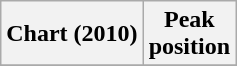<table class="wikitable plainrowheaders" style="text-align:center">
<tr>
<th scope="col">Chart (2010)</th>
<th scope="col">Peak<br>position</th>
</tr>
<tr>
</tr>
</table>
